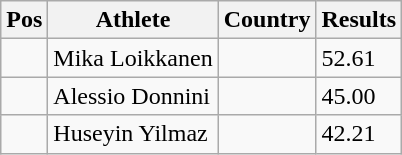<table class="wikitable">
<tr>
<th>Pos</th>
<th>Athlete</th>
<th>Country</th>
<th>Results</th>
</tr>
<tr>
<td align="center"></td>
<td>Mika Loikkanen</td>
<td></td>
<td>52.61</td>
</tr>
<tr>
<td align="center"></td>
<td>Alessio Donnini</td>
<td></td>
<td>45.00</td>
</tr>
<tr>
<td align="center"></td>
<td>Huseyin Yilmaz</td>
<td></td>
<td>42.21</td>
</tr>
</table>
